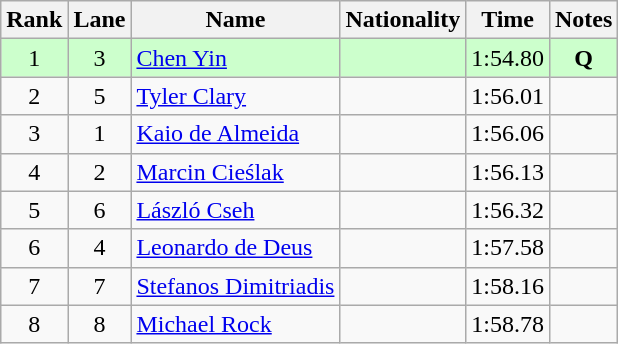<table class="wikitable sortable" style="text-align:center">
<tr>
<th>Rank</th>
<th>Lane</th>
<th>Name</th>
<th>Nationality</th>
<th>Time</th>
<th>Notes</th>
</tr>
<tr bgcolor=ccffcc>
<td>1</td>
<td>3</td>
<td align=left><a href='#'>Chen Yin</a></td>
<td align=left></td>
<td>1:54.80</td>
<td><strong>Q</strong></td>
</tr>
<tr>
<td>2</td>
<td>5</td>
<td align=left><a href='#'>Tyler Clary</a></td>
<td align=left></td>
<td>1:56.01</td>
<td></td>
</tr>
<tr>
<td>3</td>
<td>1</td>
<td align=left><a href='#'>Kaio de Almeida</a></td>
<td align=left></td>
<td>1:56.06</td>
<td></td>
</tr>
<tr>
<td>4</td>
<td>2</td>
<td align=left><a href='#'>Marcin Cieślak</a></td>
<td align=left></td>
<td>1:56.13</td>
<td></td>
</tr>
<tr>
<td>5</td>
<td>6</td>
<td align=left><a href='#'>László Cseh</a></td>
<td align=left></td>
<td>1:56.32</td>
<td></td>
</tr>
<tr>
<td>6</td>
<td>4</td>
<td align=left><a href='#'>Leonardo de Deus</a></td>
<td align=left></td>
<td>1:57.58</td>
<td></td>
</tr>
<tr>
<td>7</td>
<td>7</td>
<td align=left><a href='#'>Stefanos Dimitriadis</a></td>
<td align=left></td>
<td>1:58.16</td>
<td></td>
</tr>
<tr>
<td>8</td>
<td>8</td>
<td align=left><a href='#'>Michael Rock</a></td>
<td align=left></td>
<td>1:58.78</td>
<td></td>
</tr>
</table>
